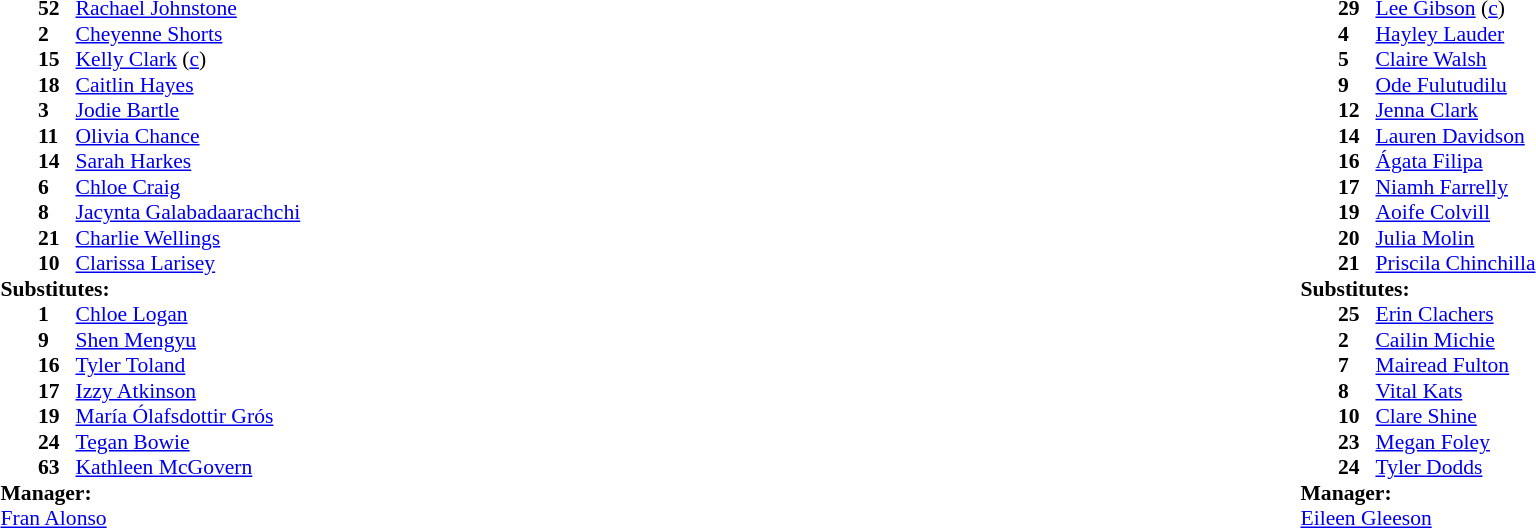<table width="100%">
<tr>
<td valign="top" width="40%"><br><table style="font-size:90%" cellspacing="0" cellpadding="0">
<tr>
<th width=25></th>
<th width=25></th>
</tr>
<tr>
<td></td>
<td><strong>52</strong></td>
<td> <a href='#'>Rachael Johnstone</a></td>
</tr>
<tr>
<td></td>
<td><strong>2</strong></td>
<td> <a href='#'>Cheyenne Shorts</a></td>
</tr>
<tr>
<td></td>
<td><strong>15</strong></td>
<td> <a href='#'>Kelly Clark</a> (<a href='#'>c</a>)</td>
</tr>
<tr>
<td></td>
<td><strong>18</strong></td>
<td> <a href='#'>Caitlin Hayes</a></td>
<td></td>
<td></td>
</tr>
<tr>
<td></td>
<td><strong>3</strong></td>
<td> <a href='#'>Jodie Bartle</a></td>
<td></td>
</tr>
<tr>
<td></td>
<td><strong>11</strong></td>
<td> <a href='#'>Olivia Chance</a></td>
</tr>
<tr>
<td></td>
<td><strong>14</strong></td>
<td> <a href='#'>Sarah Harkes</a></td>
<td></td>
<td></td>
</tr>
<tr>
<td></td>
<td><strong>6</strong></td>
<td> <a href='#'>Chloe Craig</a></td>
<td></td>
<td></td>
</tr>
<tr>
<td></td>
<td><strong>8</strong></td>
<td> <a href='#'>Jacynta Galabadaarachchi</a></td>
<td></td>
<td></td>
</tr>
<tr>
<td></td>
<td><strong>21</strong></td>
<td> <a href='#'>Charlie Wellings</a></td>
<td></td>
<td></td>
</tr>
<tr>
<td></td>
<td><strong>10</strong></td>
<td> <a href='#'>Clarissa Larisey</a></td>
<td></td>
<td></td>
</tr>
<tr>
<td colspan="4"><strong>Substitutes:</strong></td>
</tr>
<tr>
<td></td>
<td><strong>1</strong></td>
<td> <a href='#'>Chloe Logan</a></td>
<td></td>
<td></td>
</tr>
<tr>
<td></td>
<td><strong>9</strong></td>
<td> <a href='#'>Shen Mengyu</a></td>
<td></td>
<td></td>
</tr>
<tr>
<td></td>
<td><strong>16</strong></td>
<td> <a href='#'>Tyler Toland</a></td>
<td></td>
<td></td>
</tr>
<tr>
<td></td>
<td><strong>17</strong></td>
<td> <a href='#'>Izzy Atkinson</a></td>
</tr>
<tr>
<td></td>
<td><strong>19</strong></td>
<td> <a href='#'>María Ólafsdottir Grós</a></td>
<td></td>
<td></td>
</tr>
<tr>
<td></td>
<td><strong>24</strong></td>
<td> <a href='#'>Tegan Bowie</a></td>
<td></td>
<td></td>
</tr>
<tr>
<td></td>
<td><strong>63</strong></td>
<td> <a href='#'>Kathleen McGovern</a></td>
<td></td>
<td></td>
</tr>
<tr>
<td colspan="4"><strong>Manager:</strong></td>
</tr>
<tr>
<td colspan="4"> <a href='#'>Fran Alonso</a></td>
</tr>
</table>
</td>
<td valign="top"></td>
<td valign="top" width="50%"><br><table style="font-size:90%; margin:auto" cellspacing="0" cellpadding="0">
<tr>
<th width=25></th>
<th width=25></th>
</tr>
<tr>
<td></td>
<td><strong>29</strong></td>
<td> <a href='#'>Lee Gibson</a> (<a href='#'>c</a>)</td>
</tr>
<tr>
<td></td>
<td><strong>4</strong></td>
<td> <a href='#'>Hayley Lauder</a></td>
<td></td>
<td></td>
</tr>
<tr>
<td></td>
<td><strong>5</strong></td>
<td> <a href='#'>Claire Walsh</a></td>
</tr>
<tr>
<td></td>
<td><strong>9</strong></td>
<td> <a href='#'>Ode Fulutudilu</a></td>
<td></td>
<td></td>
</tr>
<tr>
<td></td>
<td><strong>12</strong></td>
<td> <a href='#'>Jenna Clark</a></td>
<td></td>
</tr>
<tr>
<td></td>
<td><strong>14</strong></td>
<td> <a href='#'>Lauren Davidson</a></td>
<td></td>
<td></td>
</tr>
<tr>
<td></td>
<td><strong>16</strong></td>
<td> <a href='#'>Ágata Filipa</a></td>
</tr>
<tr>
<td></td>
<td><strong>17</strong></td>
<td> <a href='#'>Niamh Farrelly</a></td>
<td></td>
<td></td>
</tr>
<tr>
<td></td>
<td><strong>19</strong></td>
<td> <a href='#'>Aoife Colvill</a></td>
<td></td>
<td></td>
</tr>
<tr>
<td></td>
<td><strong>20</strong></td>
<td> <a href='#'>Julia Molin</a></td>
</tr>
<tr>
<td></td>
<td><strong>21</strong></td>
<td> <a href='#'>Priscila Chinchilla</a></td>
</tr>
<tr>
<td colspan="4"><strong>Substitutes:</strong></td>
</tr>
<tr>
<td></td>
<td><strong>25</strong></td>
<td> <a href='#'>Erin Clachers</a></td>
</tr>
<tr>
<td></td>
<td><strong>2</strong></td>
<td> <a href='#'>Cailin Michie</a></td>
</tr>
<tr>
<td></td>
<td><strong>7</strong></td>
<td> <a href='#'>Mairead Fulton</a></td>
<td></td>
<td></td>
</tr>
<tr>
<td></td>
<td><strong>8</strong></td>
<td> <a href='#'>Vital Kats</a></td>
<td></td>
<td></td>
</tr>
<tr>
<td></td>
<td><strong>10</strong></td>
<td> <a href='#'>Clare Shine</a></td>
<td></td>
<td></td>
</tr>
<tr>
<td></td>
<td><strong>23</strong></td>
<td> <a href='#'>Megan Foley</a></td>
</tr>
<tr>
<td></td>
<td><strong>24</strong></td>
<td> <a href='#'>Tyler Dodds</a></td>
<td></td>
<td></td>
</tr>
<tr>
<td colspan="4"><strong>Manager:</strong></td>
</tr>
<tr>
<td colspan="4"> <a href='#'>Eileen Gleeson</a></td>
</tr>
</table>
</td>
</tr>
</table>
